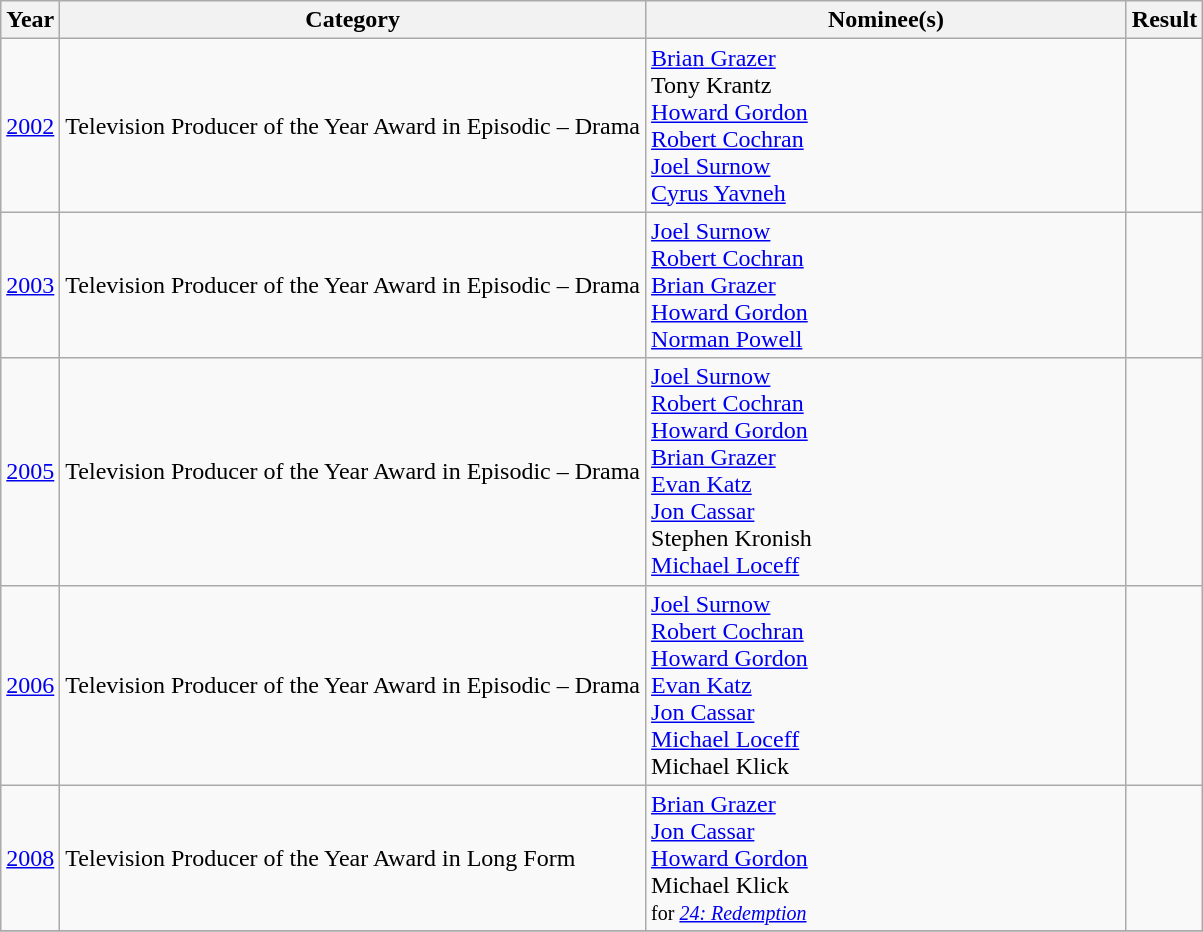<table class="wikitable">
<tr>
<th>Year</th>
<th>Category</th>
<th style="width:40%;">Nominee(s)</th>
<th>Result</th>
</tr>
<tr>
<td rowspan=1><a href='#'>2002</a></td>
<td>Television Producer of the Year Award in Episodic – Drama</td>
<td><a href='#'>Brian Grazer</a><br>Tony Krantz<br><a href='#'>Howard Gordon</a><br><a href='#'>Robert Cochran</a><br><a href='#'>Joel Surnow</a><br><a href='#'>Cyrus Yavneh</a></td>
<td></td>
</tr>
<tr>
<td rowspan=1><a href='#'>2003</a></td>
<td>Television Producer of the Year Award in Episodic – Drama</td>
<td><a href='#'>Joel Surnow</a><br><a href='#'>Robert Cochran</a><br><a href='#'>Brian Grazer</a><br><a href='#'>Howard Gordon</a><br><a href='#'>Norman Powell</a></td>
<td></td>
</tr>
<tr>
<td rowspan=1><a href='#'>2005</a></td>
<td>Television Producer of the Year Award in Episodic – Drama</td>
<td><a href='#'>Joel Surnow</a><br><a href='#'>Robert Cochran</a><br><a href='#'>Howard Gordon</a><br><a href='#'>Brian Grazer</a><br><a href='#'>Evan Katz</a><br><a href='#'>Jon Cassar</a><br>Stephen Kronish<br><a href='#'>Michael Loceff</a></td>
<td></td>
</tr>
<tr>
<td rowspan=1><a href='#'>2006</a></td>
<td>Television Producer of the Year Award in Episodic – Drama</td>
<td><a href='#'>Joel Surnow</a><br><a href='#'>Robert Cochran</a><br><a href='#'>Howard Gordon</a><br><a href='#'>Evan Katz</a><br><a href='#'>Jon Cassar</a><br><a href='#'>Michael Loceff</a><br>Michael Klick</td>
<td></td>
</tr>
<tr>
<td rowspan=1><a href='#'>2008</a></td>
<td>Television Producer of the Year Award in Long Form</td>
<td><a href='#'>Brian Grazer</a><br><a href='#'>Jon Cassar</a><br><a href='#'>Howard Gordon</a><br>Michael Klick<br><small>for <em><a href='#'>24: Redemption</a></em></small></td>
<td></td>
</tr>
<tr>
</tr>
</table>
